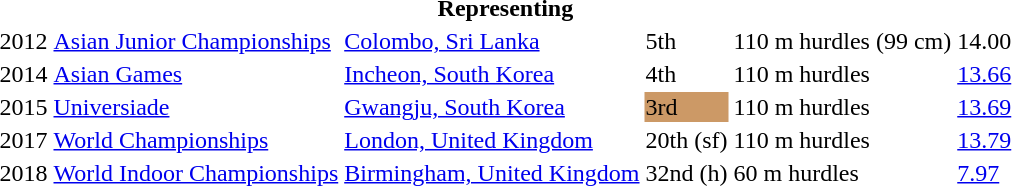<table>
<tr>
<th colspan="6">Representing </th>
</tr>
<tr>
<td>2012</td>
<td><a href='#'>Asian Junior Championships</a></td>
<td><a href='#'>Colombo, Sri Lanka</a></td>
<td>5th</td>
<td>110 m hurdles (99 cm)</td>
<td>14.00</td>
</tr>
<tr>
<td>2014</td>
<td><a href='#'>Asian Games</a></td>
<td><a href='#'>Incheon, South Korea</a></td>
<td>4th</td>
<td>110 m hurdles</td>
<td><a href='#'>13.66</a></td>
</tr>
<tr>
<td>2015</td>
<td><a href='#'>Universiade</a></td>
<td><a href='#'>Gwangju, South Korea</a></td>
<td bgcolor=cc9966>3rd</td>
<td>110 m hurdles</td>
<td><a href='#'>13.69</a></td>
</tr>
<tr>
<td>2017</td>
<td><a href='#'>World Championships</a></td>
<td><a href='#'>London, United Kingdom</a></td>
<td>20th (sf)</td>
<td>110 m hurdles</td>
<td><a href='#'>13.79</a></td>
</tr>
<tr>
<td>2018</td>
<td><a href='#'>World Indoor Championships</a></td>
<td><a href='#'>Birmingham, United Kingdom</a></td>
<td>32nd (h)</td>
<td>60 m hurdles</td>
<td><a href='#'>7.97</a></td>
</tr>
</table>
